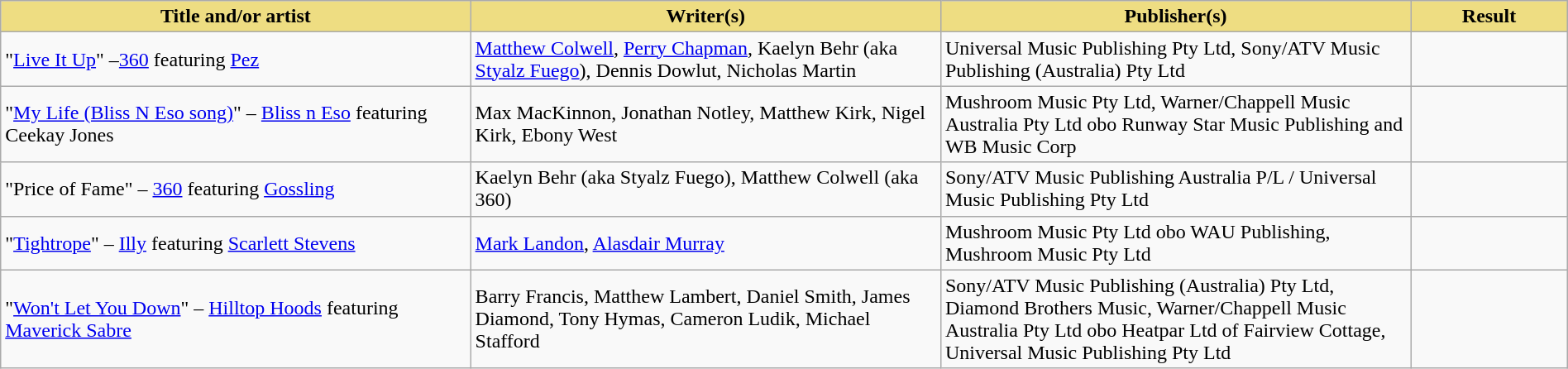<table class="wikitable" width=100%>
<tr>
<th style="width:30%;background:#EEDD82;">Title and/or artist</th>
<th style="width:30%;background:#EEDD82;">Writer(s)</th>
<th style="width:30%;background:#EEDD82;">Publisher(s)</th>
<th style="width:10%;background:#EEDD82;">Result</th>
</tr>
<tr>
<td>"<a href='#'>Live It Up</a>" –<a href='#'>360</a> featuring <a href='#'>Pez</a></td>
<td><a href='#'>Matthew Colwell</a>, <a href='#'>Perry Chapman</a>, Kaelyn Behr (aka <a href='#'>Styalz Fuego</a>), Dennis Dowlut, Nicholas Martin</td>
<td>Universal Music Publishing Pty Ltd, Sony/ATV Music Publishing (Australia) Pty Ltd</td>
<td></td>
</tr>
<tr>
<td>"<a href='#'>My Life (Bliss N Eso song)</a>" – <a href='#'>Bliss n Eso</a> featuring Ceekay Jones</td>
<td>Max MacKinnon, Jonathan Notley, Matthew Kirk, Nigel Kirk, Ebony West</td>
<td>Mushroom Music Pty Ltd, Warner/Chappell Music Australia Pty Ltd obo Runway Star Music Publishing and WB Music Corp</td>
<td></td>
</tr>
<tr>
<td>"Price of Fame" – <a href='#'>360</a> featuring <a href='#'>Gossling</a></td>
<td>Kaelyn Behr (aka Styalz Fuego), Matthew Colwell (aka 360)</td>
<td>Sony/ATV Music Publishing Australia P/L / Universal Music Publishing Pty Ltd</td>
<td></td>
</tr>
<tr>
<td>"<a href='#'>Tightrope</a>" – <a href='#'>Illy</a> featuring <a href='#'>Scarlett Stevens</a></td>
<td><a href='#'>Mark Landon</a>, <a href='#'>Alasdair Murray</a></td>
<td>Mushroom Music Pty Ltd obo WAU Publishing, Mushroom Music Pty Ltd</td>
<td></td>
</tr>
<tr>
<td>"<a href='#'>Won't Let You Down</a>" – <a href='#'>Hilltop Hoods</a> featuring <a href='#'>Maverick Sabre</a></td>
<td>Barry Francis, Matthew Lambert, Daniel Smith, James Diamond, Tony Hymas, Cameron Ludik, Michael Stafford</td>
<td>Sony/ATV Music Publishing (Australia) Pty Ltd, Diamond Brothers Music, Warner/Chappell Music Australia Pty Ltd obo Heatpar Ltd of Fairview Cottage, Universal Music Publishing Pty Ltd</td>
<td></td>
</tr>
</table>
